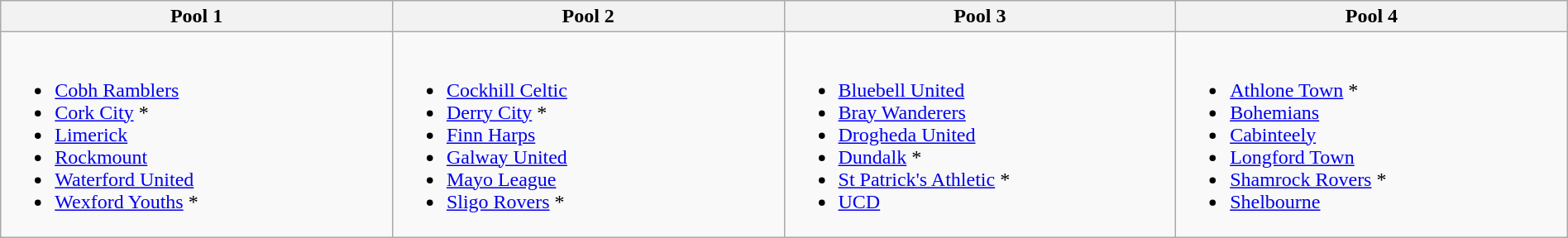<table class="wikitable" width=100%>
<tr>
<th width=16%>Pool 1</th>
<th width=16%>Pool 2</th>
<th width=16%>Pool 3</th>
<th width=16%>Pool 4</th>
</tr>
<tr valign=top>
<td><br><ul><li><a href='#'>Cobh Ramblers</a></li><li><a href='#'>Cork City</a> *</li><li><a href='#'>Limerick</a></li><li><a href='#'>Rockmount</a></li><li><a href='#'>Waterford United</a></li><li><a href='#'>Wexford Youths</a> *</li></ul></td>
<td><br><ul><li><a href='#'>Cockhill Celtic</a></li><li><a href='#'>Derry City</a> *</li><li><a href='#'>Finn Harps</a></li><li><a href='#'>Galway United</a></li><li><a href='#'>Mayo League</a></li><li><a href='#'>Sligo Rovers</a> *</li></ul></td>
<td><br><ul><li><a href='#'>Bluebell United</a></li><li><a href='#'>Bray Wanderers</a></li><li><a href='#'>Drogheda United</a></li><li><a href='#'>Dundalk</a> *</li><li><a href='#'>St Patrick's Athletic</a> *</li><li><a href='#'>UCD</a></li></ul></td>
<td><br><ul><li><a href='#'>Athlone Town</a> *</li><li><a href='#'>Bohemians</a></li><li><a href='#'>Cabinteely</a></li><li><a href='#'>Longford Town</a></li><li><a href='#'>Shamrock Rovers</a> *</li><li><a href='#'>Shelbourne</a></li></ul></td>
</tr>
</table>
